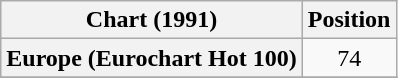<table class="wikitable sortable plainrowheaders">
<tr>
<th>Chart (1991)</th>
<th>Position</th>
</tr>
<tr>
<th scope="row">Europe (Eurochart Hot 100)</th>
<td align="center">74</td>
</tr>
<tr>
</tr>
</table>
